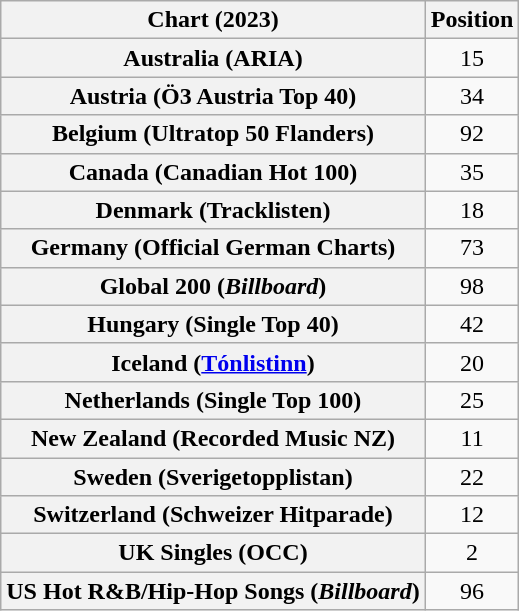<table class="wikitable sortable plainrowheaders" style="text-align:center">
<tr>
<th scope="col">Chart (2023)</th>
<th scope="col">Position</th>
</tr>
<tr>
<th scope="row">Australia (ARIA)</th>
<td>15</td>
</tr>
<tr>
<th scope="row">Austria (Ö3 Austria Top 40)</th>
<td>34</td>
</tr>
<tr>
<th scope="row">Belgium (Ultratop 50 Flanders)</th>
<td>92</td>
</tr>
<tr>
<th scope="row">Canada (Canadian Hot 100)</th>
<td>35</td>
</tr>
<tr>
<th scope="row">Denmark (Tracklisten)</th>
<td>18</td>
</tr>
<tr>
<th scope="row">Germany (Official German Charts)</th>
<td>73</td>
</tr>
<tr>
<th scope="row">Global 200 (<em>Billboard</em>)</th>
<td>98</td>
</tr>
<tr>
<th scope="row">Hungary (Single Top 40)</th>
<td>42</td>
</tr>
<tr>
<th scope="row">Iceland (<a href='#'>Tónlistinn</a>)</th>
<td>20</td>
</tr>
<tr>
<th scope="row">Netherlands (Single Top 100)</th>
<td>25</td>
</tr>
<tr>
<th scope="row">New Zealand (Recorded Music NZ)</th>
<td>11</td>
</tr>
<tr>
<th scope="row">Sweden (Sverigetopplistan)</th>
<td>22</td>
</tr>
<tr>
<th scope="row">Switzerland (Schweizer Hitparade)</th>
<td>12</td>
</tr>
<tr>
<th scope="row">UK Singles (OCC)</th>
<td>2</td>
</tr>
<tr>
<th scope="row">US Hot R&B/Hip-Hop Songs (<em>Billboard</em>)</th>
<td>96</td>
</tr>
</table>
